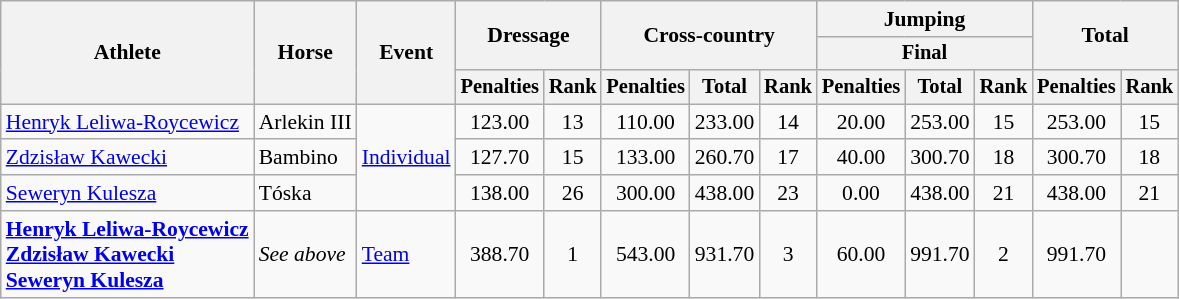<table class=wikitable style="font-size:90%">
<tr>
<th rowspan="3">Athlete</th>
<th rowspan="3">Horse</th>
<th rowspan="3">Event</th>
<th colspan="2" rowspan="2">Dressage</th>
<th colspan="3" rowspan="2">Cross-country</th>
<th colspan="3">Jumping</th>
<th colspan="2" rowspan="2">Total</th>
</tr>
<tr style="font-size:95%">
<th colspan="3">Final</th>
</tr>
<tr style="font-size:95%">
<th>Penalties</th>
<th>Rank</th>
<th>Penalties</th>
<th>Total</th>
<th>Rank</th>
<th>Penalties</th>
<th>Total</th>
<th>Rank</th>
<th>Penalties</th>
<th>Rank</th>
</tr>
<tr align=center>
<td align=left><a href='#'>Henryk Leliwa-Roycewicz</a></td>
<td align=left>Arlekin III</td>
<td align=left rowspan=3><a href='#'>Individual</a></td>
<td>123.00</td>
<td>13</td>
<td>110.00</td>
<td>233.00</td>
<td>14</td>
<td>20.00</td>
<td>253.00</td>
<td>15</td>
<td>253.00</td>
<td>15</td>
</tr>
<tr align=center>
<td align=left><a href='#'>Zdzisław Kawecki</a></td>
<td align=left>Bambino</td>
<td>127.70</td>
<td>15</td>
<td>133.00</td>
<td>260.70</td>
<td>17</td>
<td>40.00</td>
<td>300.70</td>
<td>18</td>
<td>300.70</td>
<td>18</td>
</tr>
<tr align=center>
<td align=left><a href='#'>Seweryn Kulesza</a></td>
<td align=left>Tóska</td>
<td>138.00</td>
<td>26</td>
<td>300.00</td>
<td>438.00</td>
<td>23</td>
<td>0.00</td>
<td>438.00</td>
<td>21</td>
<td>438.00</td>
<td>21</td>
</tr>
<tr align=center>
<td align=left><strong><a href='#'>Henryk Leliwa-Roycewicz</a><br><a href='#'>Zdzisław Kawecki</a><br><a href='#'>Seweryn Kulesza</a></strong></td>
<td align=left><em>See above</em></td>
<td align=left><a href='#'>Team</a></td>
<td>388.70</td>
<td>1</td>
<td>543.00</td>
<td>931.70</td>
<td>3</td>
<td>60.00</td>
<td>991.70</td>
<td>2</td>
<td>991.70</td>
<td></td>
</tr>
</table>
